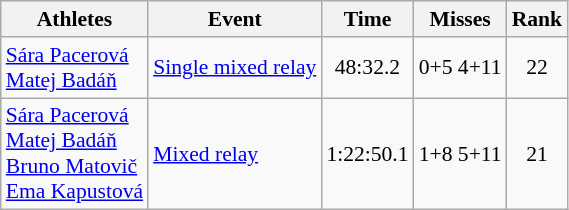<table class="wikitable" style="font-size:90%">
<tr>
<th>Athletes</th>
<th>Event</th>
<th>Time</th>
<th>Misses</th>
<th>Rank</th>
</tr>
<tr align=center>
<td align=left><a href='#'>Sára Pacerová</a><br><a href='#'>Matej Badáň</a></td>
<td align=left><a href='#'>Single mixed relay</a></td>
<td>48:32.2</td>
<td>0+5 4+11</td>
<td>22</td>
</tr>
<tr align=center>
<td align=left><a href='#'>Sára Pacerová</a><br><a href='#'>Matej Badáň</a><br><a href='#'>Bruno Matovič</a><br><a href='#'>Ema Kapustová</a></td>
<td align=left><a href='#'>Mixed relay</a></td>
<td>1:22:50.1</td>
<td>1+8 5+11</td>
<td>21</td>
</tr>
</table>
